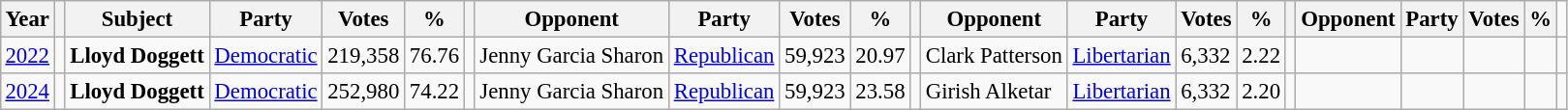<table class="wikitable" style="margin:0.5em; font-size:95%;">
<tr>
<th>Year</th>
<th></th>
<th>Subject</th>
<th>Party</th>
<th>Votes</th>
<th>%</th>
<th></th>
<th>Opponent</th>
<th>Party</th>
<th>Votes</th>
<th>%</th>
<th></th>
<th>Opponent</th>
<th>Party</th>
<th>Votes</th>
<th>%</th>
<th></th>
<th>Opponent</th>
<th>Party</th>
<th>Votes</th>
<th>%</th>
</tr>
<tr>
<td><a href='#'>2022</a></td>
<td></td>
<td><strong>Lloyd Doggett</strong></td>
<td><a href='#'>Democratic</a></td>
<td>219,358</td>
<td>76.76</td>
<td></td>
<td>Jenny Garcia Sharon</td>
<td><a href='#'>Republican</a></td>
<td>59,923</td>
<td>20.97</td>
<td></td>
<td>Clark Patterson</td>
<td><a href='#'>Libertarian</a></td>
<td>6,332</td>
<td>2.22</td>
<td></td>
<td></td>
<td></td>
<td></td>
<td></td>
<td></td>
</tr>
<tr>
<td><a href='#'>2024</a></td>
<td></td>
<td><strong>Lloyd Doggett</strong></td>
<td><a href='#'>Democratic</a></td>
<td>252,980</td>
<td>74.22</td>
<td></td>
<td>Jenny Garcia Sharon</td>
<td><a href='#'>Republican</a></td>
<td>59,923</td>
<td>23.58</td>
<td></td>
<td>Girish Alketar</td>
<td><a href='#'>Libertarian</a></td>
<td>6,332</td>
<td>2.20</td>
<td></td>
<td></td>
<td></td>
<td></td>
<td></td>
</tr>
</table>
